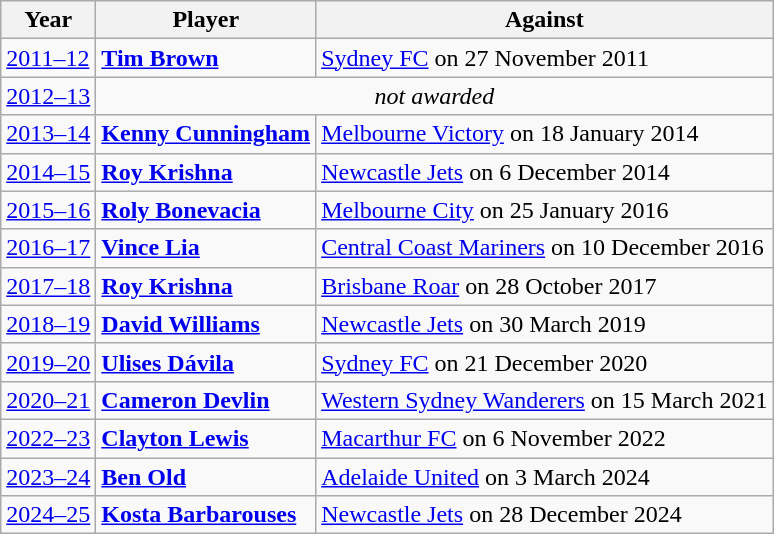<table class="wikitable" border="1">
<tr>
<th>Year</th>
<th>Player</th>
<th>Against</th>
</tr>
<tr>
<td><a href='#'>2011–12</a></td>
<td style="text-align:left;"> <strong><a href='#'>Tim Brown</a></strong></td>
<td><a href='#'>Sydney FC</a> on 27 November 2011</td>
</tr>
<tr>
<td><a href='#'>2012–13</a></td>
<td colspan="2" align="center"><em>not awarded</em></td>
</tr>
<tr>
<td><a href='#'>2013–14</a></td>
<td style="text-align:left;"> <strong><a href='#'>Kenny Cunningham</a></strong></td>
<td><a href='#'>Melbourne Victory</a> on 18 January 2014</td>
</tr>
<tr>
<td><a href='#'>2014–15</a></td>
<td style="text-align:left;"> <strong><a href='#'>Roy Krishna</a></strong></td>
<td><a href='#'>Newcastle Jets</a> on 6 December 2014</td>
</tr>
<tr>
<td><a href='#'>2015–16</a></td>
<td style="text-align:left;"> <strong><a href='#'>Roly Bonevacia</a></strong></td>
<td><a href='#'>Melbourne City</a> on 25 January 2016</td>
</tr>
<tr>
<td><a href='#'>2016–17</a></td>
<td style="text-align:left;"> <strong><a href='#'>Vince Lia</a></strong></td>
<td><a href='#'>Central Coast Mariners</a> on 10 December 2016</td>
</tr>
<tr>
<td><a href='#'>2017–18</a></td>
<td style="text-align:left;"> <strong><a href='#'>Roy Krishna</a></strong></td>
<td><a href='#'>Brisbane Roar</a> on 28 October 2017</td>
</tr>
<tr>
<td><a href='#'>2018–19</a></td>
<td style="text-align:left;"> <strong><a href='#'>David Williams</a></strong></td>
<td><a href='#'>Newcastle Jets</a> on 30 March 2019</td>
</tr>
<tr>
<td><a href='#'>2019–20</a></td>
<td style="text-align:left;"> <strong><a href='#'>Ulises Dávila</a></strong></td>
<td><a href='#'>Sydney FC</a> on 21 December 2020</td>
</tr>
<tr>
<td><a href='#'>2020–21</a></td>
<td style="text-align:left;"> <strong><a href='#'>Cameron Devlin</a></strong></td>
<td><a href='#'>Western Sydney Wanderers</a> on 15 March 2021</td>
</tr>
<tr>
<td><a href='#'>2022–23</a></td>
<td style="text-align:left;"> <strong><a href='#'>Clayton Lewis</a></strong></td>
<td><a href='#'>Macarthur FC</a> on 6 November 2022</td>
</tr>
<tr>
<td><a href='#'>2023–24</a></td>
<td> <strong><a href='#'>Ben Old</a></strong></td>
<td><a href='#'>Adelaide United</a> on 3 March 2024</td>
</tr>
<tr>
<td><a href='#'>2024–25</a></td>
<td> <strong><a href='#'>Kosta Barbarouses</a></strong></td>
<td><a href='#'>Newcastle Jets</a> on 28 December 2024</td>
</tr>
</table>
